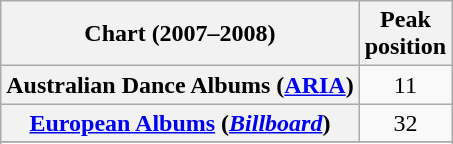<table class="wikitable sortable plainrowheaders" style="text-align:center">
<tr>
<th scope="col">Chart (2007–2008)</th>
<th scope="col">Peak<br>position</th>
</tr>
<tr>
<th scope="row">Australian Dance Albums (<a href='#'>ARIA</a>)</th>
<td>11</td>
</tr>
<tr>
<th scope="row"><a href='#'>European Albums</a> (<em><a href='#'>Billboard</a></em>)</th>
<td>32</td>
</tr>
<tr>
</tr>
<tr>
</tr>
<tr>
</tr>
<tr>
</tr>
<tr>
</tr>
<tr>
</tr>
</table>
